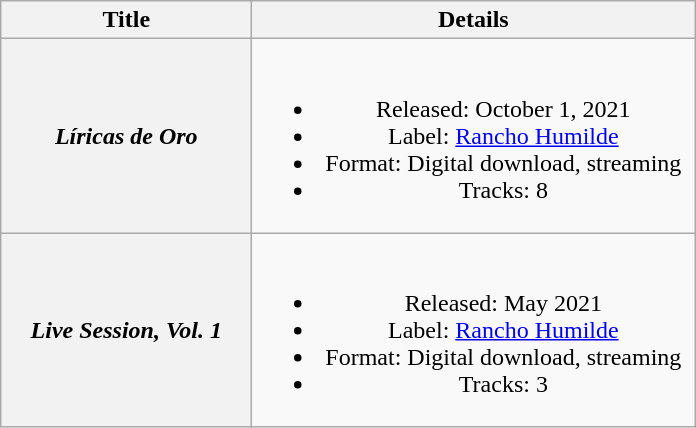<table class="wikitable plainrowheaders" style="text-align:center;">
<tr>
<th scope="col" style="width:10em;">Title</th>
<th scope="col" style="width:18em;">Details</th>
</tr>
<tr>
<th scope="row"><em>Líricas de Oro</em></th>
<td><br><ul><li>Released: October 1, 2021</li><li>Label: <a href='#'>Rancho Humilde</a></li><li>Format: Digital download, streaming</li><li>Tracks: 8</li></ul></td>
</tr>
<tr>
<th scope="row"><em>Live Session, Vol. 1</em></th>
<td><br><ul><li>Released: May 2021</li><li>Label: <a href='#'>Rancho Humilde</a></li><li>Format: Digital download, streaming</li><li>Tracks: 3</li></ul></td>
</tr>
</table>
